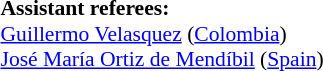<table width=50% style="font-size: 90%">
<tr>
<td><br><br>
<strong>Assistant referees:</strong>
<br><a href='#'>Guillermo Velasquez</a> (<a href='#'>Colombia</a>)
<br><a href='#'>José María Ortiz de Mendíbil</a> (<a href='#'>Spain</a>)</td>
</tr>
</table>
